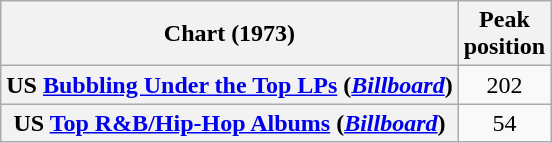<table class="wikitable sortable plainrowheaders" style="text-align:center">
<tr>
<th scope="col">Chart (1973)</th>
<th scope="col">Peak<br>position</th>
</tr>
<tr>
<th scope="row">US <a href='#'>Bubbling Under the Top LPs</a> (<em><a href='#'>Billboard</a></em>)</th>
<td>202</td>
</tr>
<tr>
<th scope="row">US <a href='#'>Top R&B/Hip-Hop Albums</a> (<em><a href='#'>Billboard</a></em>)</th>
<td>54</td>
</tr>
</table>
